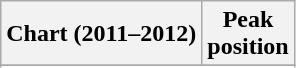<table class="wikitable sortable plainrowheaders" style="text-align:center">
<tr>
<th>Chart (2011–2012)</th>
<th>Peak<br>position</th>
</tr>
<tr>
</tr>
<tr>
</tr>
<tr>
</tr>
<tr>
</tr>
<tr>
</tr>
<tr>
</tr>
<tr>
</tr>
<tr>
</tr>
<tr>
</tr>
<tr>
</tr>
</table>
